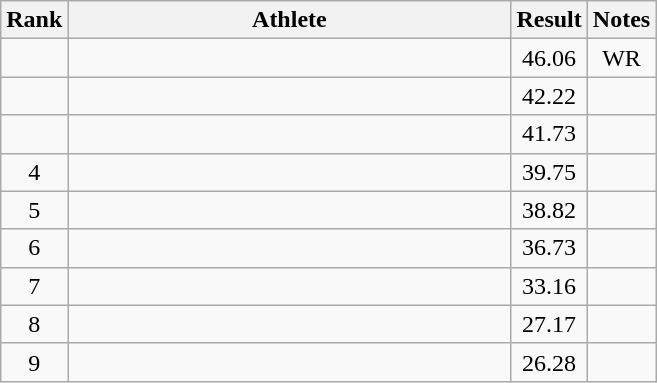<table class="wikitable" style="text-align:center">
<tr>
<th>Rank</th>
<th Style="width:18em">Athlete</th>
<th>Result</th>
<th>Notes</th>
</tr>
<tr>
<td></td>
<td style="text-align:left"></td>
<td>46.06</td>
<td>WR</td>
</tr>
<tr>
<td></td>
<td style="text-align:left"></td>
<td>42.22</td>
<td></td>
</tr>
<tr>
<td></td>
<td style="text-align:left"></td>
<td>41.73</td>
<td></td>
</tr>
<tr>
<td>4</td>
<td style="text-align:left"></td>
<td>39.75</td>
<td></td>
</tr>
<tr>
<td>5</td>
<td style="text-align:left"></td>
<td>38.82</td>
<td></td>
</tr>
<tr>
<td>6</td>
<td style="text-align:left"></td>
<td>36.73</td>
<td></td>
</tr>
<tr>
<td>7</td>
<td style="text-align:left"></td>
<td>33.16</td>
<td></td>
</tr>
<tr>
<td>8</td>
<td style="text-align:left"></td>
<td>27.17</td>
<td></td>
</tr>
<tr>
<td>9</td>
<td style="text-align:left"></td>
<td>26.28</td>
<td></td>
</tr>
</table>
